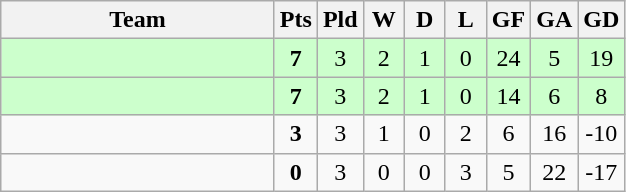<table class="wikitable" style="text-align: center;">
<tr>
<th width="175">Team</th>
<th width="20">Pts</th>
<th width="20">Pld</th>
<th width="20">W</th>
<th width="20">D</th>
<th width="20">L</th>
<th width="20">GF</th>
<th width="20">GA</th>
<th width="20">GD</th>
</tr>
<tr bgcolor="#ccffcc">
<td align=left></td>
<td><strong>7</strong></td>
<td>3</td>
<td>2</td>
<td>1</td>
<td>0</td>
<td>24</td>
<td>5</td>
<td>19</td>
</tr>
<tr bgcolor="#ccffcc">
<td align=left></td>
<td><strong>7</strong></td>
<td>3</td>
<td>2</td>
<td>1</td>
<td>0</td>
<td>14</td>
<td>6</td>
<td>8</td>
</tr>
<tr>
<td align=left></td>
<td><strong>3</strong></td>
<td>3</td>
<td>1</td>
<td>0</td>
<td>2</td>
<td>6</td>
<td>16</td>
<td>-10</td>
</tr>
<tr>
<td align=left></td>
<td><strong>0</strong></td>
<td>3</td>
<td>0</td>
<td>0</td>
<td>3</td>
<td>5</td>
<td>22</td>
<td>-17</td>
</tr>
</table>
